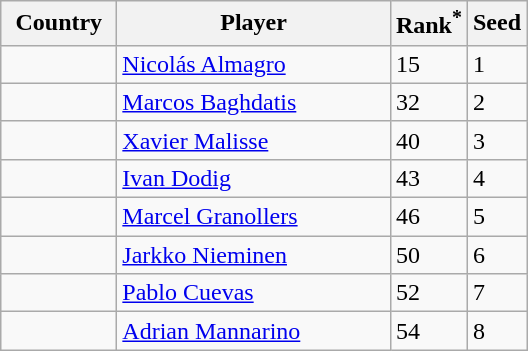<table class="wikitable" border="1">
<tr>
<th width="70">Country</th>
<th width="175">Player</th>
<th>Rank<sup>*</sup></th>
<th>Seed</th>
</tr>
<tr>
<td></td>
<td><a href='#'>Nicolás Almagro</a></td>
<td>15</td>
<td>1</td>
</tr>
<tr>
<td></td>
<td><a href='#'>Marcos Baghdatis</a></td>
<td>32</td>
<td>2</td>
</tr>
<tr>
<td></td>
<td><a href='#'>Xavier Malisse</a></td>
<td>40</td>
<td>3</td>
</tr>
<tr>
<td></td>
<td><a href='#'>Ivan Dodig</a></td>
<td>43</td>
<td>4</td>
</tr>
<tr>
<td></td>
<td><a href='#'>Marcel Granollers</a></td>
<td>46</td>
<td>5</td>
</tr>
<tr>
<td></td>
<td><a href='#'>Jarkko Nieminen</a></td>
<td>50</td>
<td>6</td>
</tr>
<tr>
<td></td>
<td><a href='#'>Pablo Cuevas</a></td>
<td>52</td>
<td>7</td>
</tr>
<tr>
<td></td>
<td><a href='#'>Adrian Mannarino</a></td>
<td>54</td>
<td>8</td>
</tr>
</table>
